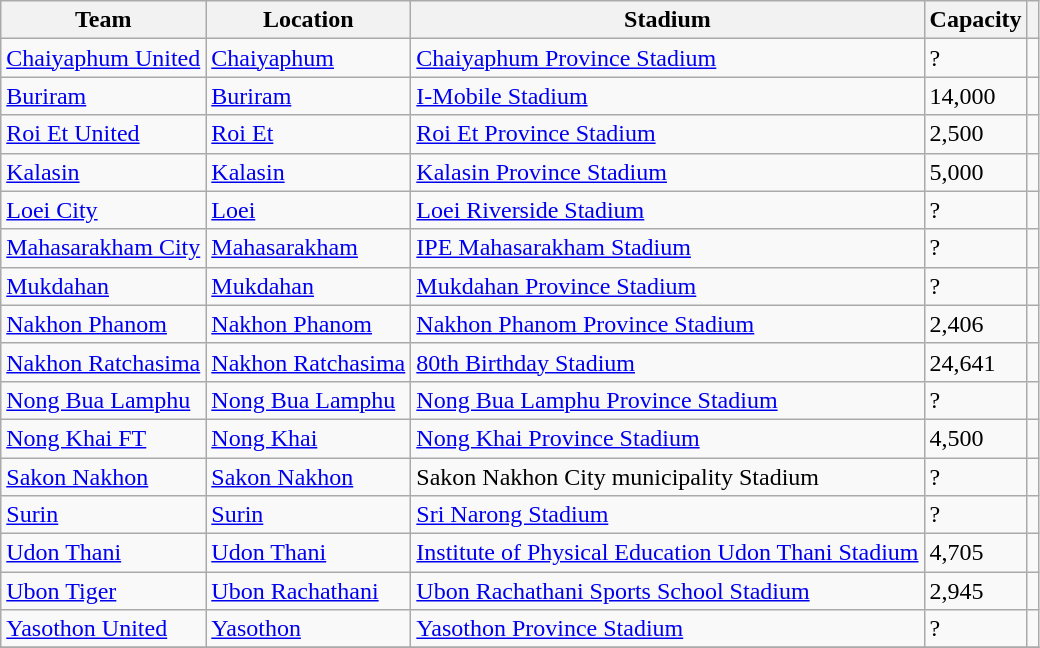<table class="wikitable sortable">
<tr>
<th>Team</th>
<th>Location</th>
<th>Stadium</th>
<th>Capacity</th>
<th class="unsortable"></th>
</tr>
<tr>
<td><a href='#'>Chaiyaphum United</a></td>
<td><a href='#'>Chaiyaphum</a></td>
<td><a href='#'>Chaiyaphum Province Stadium</a></td>
<td>?</td>
<td></td>
</tr>
<tr>
<td><a href='#'>Buriram</a></td>
<td><a href='#'>Buriram</a></td>
<td><a href='#'>I-Mobile Stadium</a></td>
<td>14,000</td>
<td></td>
</tr>
<tr>
<td><a href='#'>Roi Et United</a></td>
<td><a href='#'>Roi Et</a></td>
<td><a href='#'>Roi Et Province Stadium</a></td>
<td>2,500</td>
<td></td>
</tr>
<tr>
<td><a href='#'>Kalasin</a></td>
<td><a href='#'>Kalasin</a></td>
<td><a href='#'>Kalasin Province Stadium</a></td>
<td>5,000</td>
<td></td>
</tr>
<tr>
<td><a href='#'>Loei City</a></td>
<td><a href='#'>Loei</a></td>
<td><a href='#'>Loei Riverside Stadium</a></td>
<td>?</td>
<td></td>
</tr>
<tr>
<td><a href='#'>Mahasarakham City</a></td>
<td><a href='#'>Mahasarakham</a></td>
<td><a href='#'>IPE Mahasarakham Stadium</a></td>
<td>?</td>
<td></td>
</tr>
<tr>
<td><a href='#'>Mukdahan</a></td>
<td><a href='#'>Mukdahan</a></td>
<td><a href='#'>Mukdahan Province Stadium</a></td>
<td>?</td>
<td></td>
</tr>
<tr>
<td><a href='#'>Nakhon Phanom</a></td>
<td><a href='#'>Nakhon Phanom</a></td>
<td><a href='#'>Nakhon Phanom Province Stadium</a></td>
<td>2,406</td>
<td></td>
</tr>
<tr>
<td><a href='#'>Nakhon Ratchasima</a></td>
<td><a href='#'>Nakhon Ratchasima</a></td>
<td><a href='#'>80th Birthday Stadium</a></td>
<td>24,641</td>
<td></td>
</tr>
<tr>
<td><a href='#'>Nong Bua Lamphu</a></td>
<td><a href='#'>Nong Bua Lamphu</a></td>
<td><a href='#'>Nong Bua Lamphu Province Stadium</a></td>
<td>?</td>
<td></td>
</tr>
<tr>
<td><a href='#'>Nong Khai FT</a></td>
<td><a href='#'>Nong Khai</a></td>
<td><a href='#'>Nong Khai Province Stadium</a></td>
<td>4,500</td>
<td></td>
</tr>
<tr>
<td><a href='#'>Sakon Nakhon</a></td>
<td><a href='#'>Sakon Nakhon</a></td>
<td>Sakon Nakhon City municipality Stadium</td>
<td>?</td>
<td></td>
</tr>
<tr>
<td><a href='#'>Surin</a></td>
<td><a href='#'>Surin</a></td>
<td><a href='#'>Sri Narong Stadium</a></td>
<td>?</td>
<td></td>
</tr>
<tr>
<td><a href='#'>Udon Thani</a></td>
<td><a href='#'>Udon Thani</a></td>
<td><a href='#'>Institute of Physical Education Udon Thani Stadium</a></td>
<td>4,705</td>
<td></td>
</tr>
<tr>
<td><a href='#'>Ubon Tiger</a></td>
<td><a href='#'>Ubon Rachathani</a></td>
<td><a href='#'>Ubon Rachathani Sports School Stadium</a></td>
<td>2,945</td>
<td></td>
</tr>
<tr>
<td><a href='#'>Yasothon United</a></td>
<td><a href='#'>Yasothon</a></td>
<td><a href='#'>Yasothon Province Stadium</a></td>
<td>?</td>
<td></td>
</tr>
<tr>
</tr>
</table>
